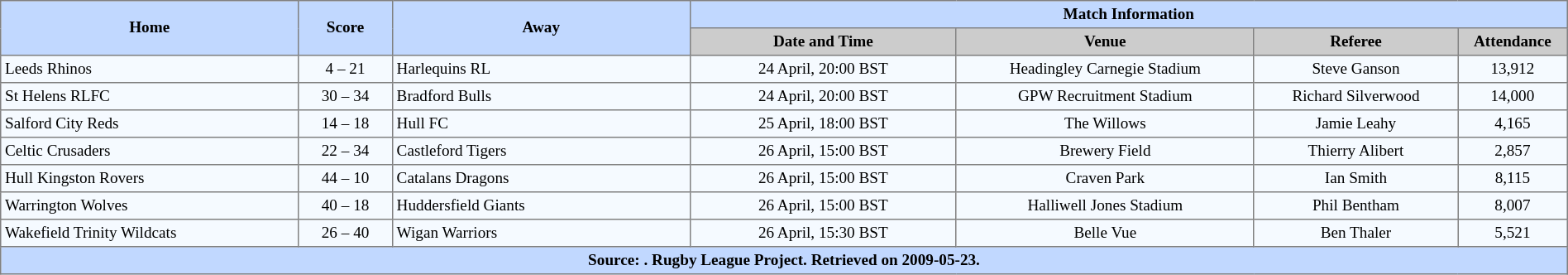<table border=1 style="border-collapse:collapse; font-size:80%; text-align:center;" cellpadding=3 cellspacing=0 width=100%>
<tr bgcolor=#C1D8FF>
<th rowspan=2 width=19%>Home</th>
<th rowspan=2 width=6%>Score</th>
<th rowspan=2 width=19%>Away</th>
<th colspan=6>Match Information</th>
</tr>
<tr bgcolor=#CCCCCC>
<th width=17%>Date and Time</th>
<th width=19%>Venue</th>
<th width=13%>Referee</th>
<th width=7%>Attendance</th>
</tr>
<tr bgcolor=#F5FAFF>
<td align=left> Leeds Rhinos</td>
<td>4 – 21</td>
<td align=left> Harlequins RL</td>
<td>24 April, 20:00 BST</td>
<td>Headingley Carnegie Stadium</td>
<td>Steve Ganson</td>
<td>13,912</td>
</tr>
<tr bgcolor=#F5FAFF>
<td align=left> St Helens RLFC</td>
<td>30 – 34</td>
<td align=left> Bradford Bulls</td>
<td>24 April, 20:00 BST</td>
<td>GPW Recruitment Stadium</td>
<td>Richard Silverwood</td>
<td>14,000</td>
</tr>
<tr bgcolor=#F5FAFF>
<td align=left> Salford City Reds</td>
<td>14 – 18</td>
<td align=left> Hull FC</td>
<td>25 April, 18:00 BST</td>
<td>The Willows</td>
<td>Jamie Leahy</td>
<td>4,165</td>
</tr>
<tr bgcolor=#F5FAFF>
<td align=left> Celtic Crusaders</td>
<td>22 – 34</td>
<td align=left> Castleford Tigers</td>
<td>26 April, 15:00 BST</td>
<td>Brewery Field</td>
<td>Thierry Alibert</td>
<td>2,857</td>
</tr>
<tr bgcolor=#F5FAFF>
<td align=left> Hull Kingston Rovers</td>
<td>44 – 10</td>
<td align=left> Catalans Dragons</td>
<td>26 April, 15:00 BST</td>
<td>Craven Park</td>
<td>Ian Smith</td>
<td>8,115</td>
</tr>
<tr bgcolor=#F5FAFF>
<td align=left> Warrington Wolves</td>
<td>40 – 18</td>
<td align=left> Huddersfield Giants</td>
<td>26 April, 15:00 BST</td>
<td>Halliwell Jones Stadium</td>
<td>Phil Bentham</td>
<td>8,007</td>
</tr>
<tr bgcolor=#F5FAFF>
<td align=left> Wakefield Trinity Wildcats</td>
<td>26 – 40</td>
<td align=left> Wigan Warriors</td>
<td>26 April, 15:30 BST</td>
<td>Belle Vue</td>
<td>Ben Thaler</td>
<td>5,521</td>
</tr>
<tr bgcolor=#C1D8FF>
<th colspan="10">Source: . Rugby League Project. Retrieved on 2009-05-23.</th>
</tr>
</table>
